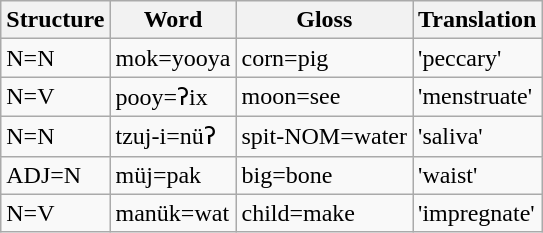<table class="wikitable">
<tr>
<th>Structure</th>
<th>Word</th>
<th>Gloss</th>
<th>Translation</th>
</tr>
<tr>
<td>N=N</td>
<td>mok=yooya</td>
<td>corn=pig</td>
<td>'peccary'</td>
</tr>
<tr>
<td>N=V</td>
<td>pooy=ʔix</td>
<td>moon=see</td>
<td>'menstruate'</td>
</tr>
<tr>
<td>N=N</td>
<td>tzuj-i=nüʔ</td>
<td>spit-NOM=water</td>
<td>'saliva'</td>
</tr>
<tr>
<td>ADJ=N</td>
<td>müj=pak</td>
<td>big=bone</td>
<td>'waist'</td>
</tr>
<tr>
<td>N=V</td>
<td>manük=wat</td>
<td>child=make</td>
<td>'impregnate'</td>
</tr>
</table>
